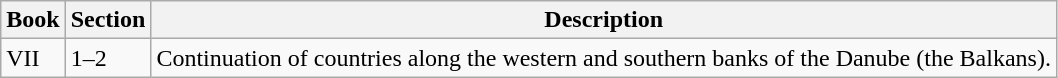<table class="wikitable" style="max-width:45em;">
<tr>
<th>Book</th>
<th>Section</th>
<th>Description</th>
</tr>
<tr>
<td rowspan="1">VII</td>
<td>1–2</td>
<td>Continuation of countries along the western and southern banks of the Danube (the Balkans).</td>
</tr>
</table>
